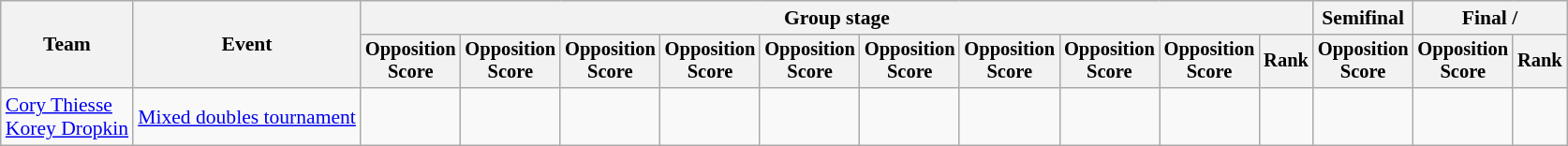<table class=wikitable style=font-size:90%;text-align:center>
<tr>
<th rowspan=2>Team</th>
<th rowspan=2>Event</th>
<th colspan=10>Group stage</th>
<th>Semifinal</th>
<th colspan=2>Final / </th>
</tr>
<tr style="font-size:95%">
<th>Opposition<br>Score</th>
<th>Opposition<br>Score</th>
<th>Opposition<br>Score</th>
<th>Opposition<br>Score</th>
<th>Opposition<br>Score</th>
<th>Opposition<br>Score</th>
<th>Opposition<br>Score</th>
<th>Opposition<br>Score</th>
<th>Opposition<br>Score</th>
<th>Rank</th>
<th>Opposition<br>Score</th>
<th>Opposition<br>Score</th>
<th>Rank</th>
</tr>
<tr>
<td align=left><a href='#'>Cory Thiesse</a><br><a href='#'>Korey Dropkin</a></td>
<td align=left><a href='#'>Mixed doubles tournament</a></td>
<td></td>
<td></td>
<td></td>
<td></td>
<td></td>
<td></td>
<td></td>
<td></td>
<td></td>
<td></td>
<td></td>
<td></td>
<td></td>
</tr>
</table>
